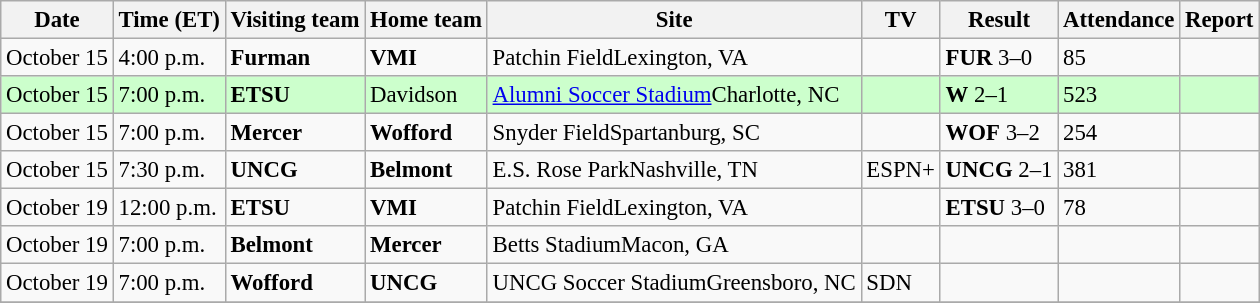<table class="wikitable" style="font-size:95%;">
<tr>
<th>Date</th>
<th>Time (ET)</th>
<th>Visiting team</th>
<th>Home team</th>
<th>Site</th>
<th>TV</th>
<th>Result</th>
<th>Attendance</th>
<th>Report</th>
</tr>
<tr>
<td>October 15</td>
<td>4:00 p.m.</td>
<td><strong>Furman</strong></td>
<td><strong>VMI</strong></td>
<td>Patchin FieldLexington, VA</td>
<td></td>
<td><strong>FUR</strong> 3–0</td>
<td>85</td>
<td></td>
</tr>
<tr bgcolor="#cfc">
<td>October 15</td>
<td>7:00 p.m.</td>
<td><strong>ETSU</strong></td>
<td>Davidson</td>
<td><a href='#'>Alumni Soccer Stadium</a>Charlotte, NC</td>
<td></td>
<td><strong>W</strong> 2–1</td>
<td>523</td>
<td></td>
</tr>
<tr>
<td>October 15</td>
<td>7:00 p.m.</td>
<td><strong>Mercer</strong></td>
<td><strong>Wofford</strong></td>
<td>Snyder FieldSpartanburg, SC</td>
<td></td>
<td><strong>WOF</strong> 3–2 </td>
<td>254</td>
<td></td>
</tr>
<tr>
<td>October 15</td>
<td>7:30 p.m.</td>
<td><strong>UNCG</strong></td>
<td><strong>Belmont</strong></td>
<td>E.S. Rose ParkNashville, TN</td>
<td>ESPN+</td>
<td><strong>UNCG</strong> 2–1</td>
<td>381</td>
<td></td>
</tr>
<tr>
<td>October 19</td>
<td>12:00 p.m.</td>
<td><strong>ETSU</strong></td>
<td><strong>VMI</strong></td>
<td>Patchin FieldLexington, VA</td>
<td></td>
<td><strong>ETSU</strong> 3–0</td>
<td>78</td>
<td></td>
</tr>
<tr>
<td>October 19</td>
<td>7:00 p.m.</td>
<td><strong>Belmont</strong></td>
<td><strong>Mercer</strong></td>
<td>Betts StadiumMacon, GA</td>
<td></td>
<td></td>
<td></td>
<td></td>
</tr>
<tr>
<td>October 19</td>
<td>7:00 p.m.</td>
<td><strong>Wofford</strong></td>
<td><strong>UNCG</strong></td>
<td>UNCG Soccer StadiumGreensboro, NC</td>
<td>SDN</td>
<td></td>
<td></td>
<td></td>
</tr>
<tr>
</tr>
</table>
